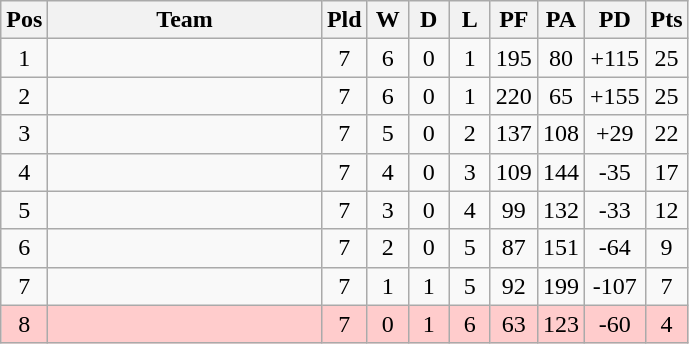<table class="wikitable" style="text-align:center">
<tr>
<th width=20 abbr="Position">Pos</th>
<th width=175>Team</th>
<th width=20 abbr="Played">Pld</th>
<th width=20 abbr="Won">W</th>
<th width=20 abbr="Drawn">D</th>
<th width=20 abbr="Lost">L</th>
<th width=20 abbr="Points for">PF</th>
<th width=20 abbr="Points against">PA</th>
<th width=25 abbr="Points difference">PD</th>
<th width=20 abbr="Points">Pts</th>
</tr>
<tr>
<td>1</td>
<td style="text-align:left"></td>
<td>7</td>
<td>6</td>
<td>0</td>
<td>1</td>
<td>195</td>
<td>80</td>
<td>+115</td>
<td>25</td>
</tr>
<tr>
<td>2</td>
<td style="text-align:left"></td>
<td>7</td>
<td>6</td>
<td>0</td>
<td>1</td>
<td>220</td>
<td>65</td>
<td>+155</td>
<td>25</td>
</tr>
<tr>
<td>3</td>
<td style="text-align:left"></td>
<td>7</td>
<td>5</td>
<td>0</td>
<td>2</td>
<td>137</td>
<td>108</td>
<td>+29</td>
<td>22</td>
</tr>
<tr>
<td>4</td>
<td style="text-align:left"></td>
<td>7</td>
<td>4</td>
<td>0</td>
<td>3</td>
<td>109</td>
<td>144</td>
<td>-35</td>
<td>17</td>
</tr>
<tr>
<td>5</td>
<td style="text-align:left"></td>
<td>7</td>
<td>3</td>
<td>0</td>
<td>4</td>
<td>99</td>
<td>132</td>
<td>-33</td>
<td>12</td>
</tr>
<tr>
<td>6</td>
<td style="text-align:left"></td>
<td>7</td>
<td>2</td>
<td>0</td>
<td>5</td>
<td>87</td>
<td>151</td>
<td>-64</td>
<td>9</td>
</tr>
<tr>
<td>7</td>
<td style="text-align:left"></td>
<td>7</td>
<td>1</td>
<td>1</td>
<td>5</td>
<td>92</td>
<td>199</td>
<td>-107</td>
<td>7</td>
</tr>
<tr style="background:#ffcccc">
<td>8</td>
<td style="text-align:left"></td>
<td>7</td>
<td>0</td>
<td>1</td>
<td>6</td>
<td>63</td>
<td>123</td>
<td>-60</td>
<td>4</td>
</tr>
</table>
